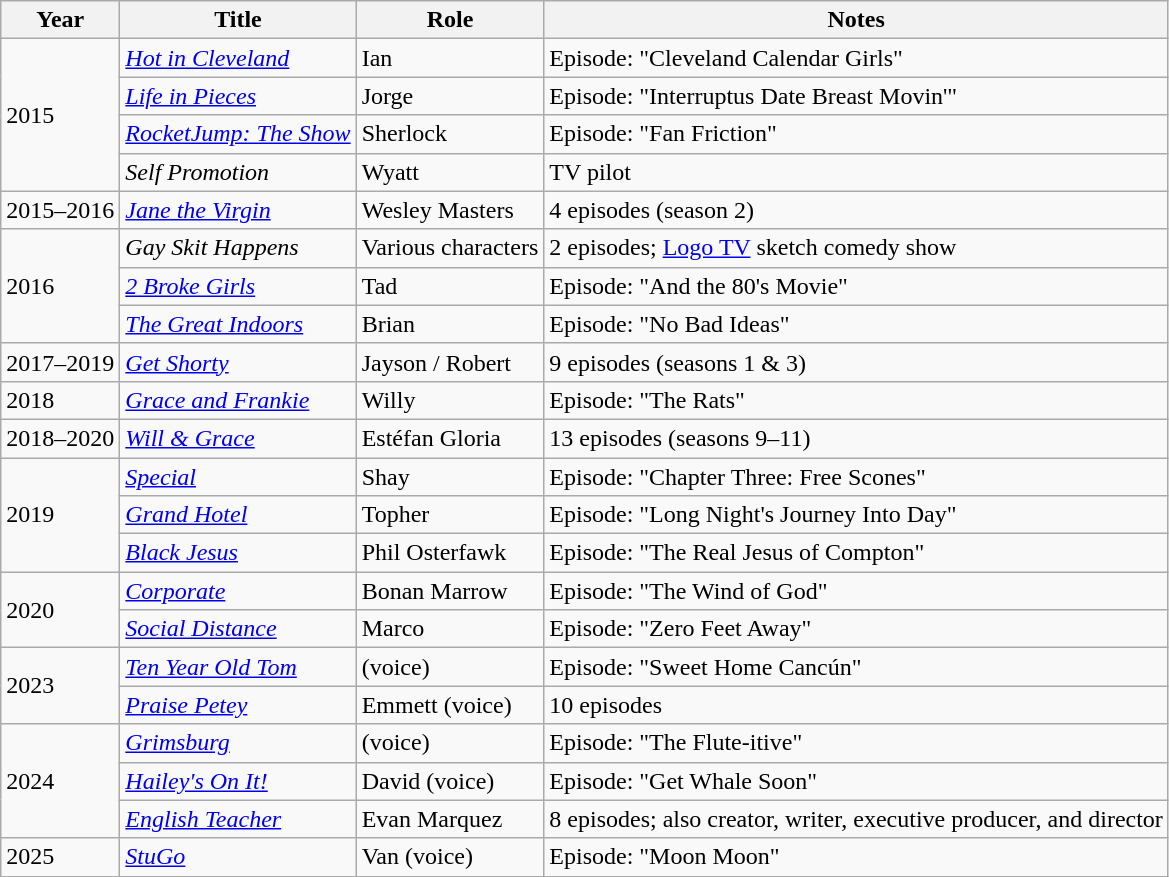<table class="wikitable sortable">
<tr>
<th>Year</th>
<th>Title</th>
<th>Role</th>
<th>Notes</th>
</tr>
<tr>
<td rowspan="4">2015</td>
<td><em><a href='#'>Hot in Cleveland</a></em></td>
<td>Ian</td>
<td>Episode: "Cleveland Calendar Girls"</td>
</tr>
<tr>
<td><em><a href='#'>Life in Pieces</a></em></td>
<td>Jorge</td>
<td>Episode: "Interruptus Date Breast Movin'"</td>
</tr>
<tr>
<td><em><a href='#'>RocketJump: The Show</a></em></td>
<td>Sherlock</td>
<td>Episode: "Fan Friction"</td>
</tr>
<tr>
<td><em>Self Promotion</em></td>
<td>Wyatt</td>
<td>TV pilot</td>
</tr>
<tr>
<td>2015–2016</td>
<td><em><a href='#'>Jane the Virgin</a></em></td>
<td>Wesley Masters</td>
<td>4 episodes (season 2)</td>
</tr>
<tr>
<td rowspan="3">2016</td>
<td><em>Gay Skit Happens</em></td>
<td>Various characters</td>
<td>2 episodes; <a href='#'>Logo TV</a> sketch comedy show</td>
</tr>
<tr>
<td><em><a href='#'>2 Broke Girls</a></em></td>
<td>Tad</td>
<td>Episode: "And the 80's Movie"</td>
</tr>
<tr>
<td><em><a href='#'>The Great Indoors</a></em></td>
<td>Brian</td>
<td>Episode: "No Bad Ideas"</td>
</tr>
<tr>
<td>2017–2019</td>
<td><em><a href='#'>Get Shorty</a></em></td>
<td>Jayson / Robert</td>
<td>9 episodes (seasons 1 & 3)</td>
</tr>
<tr>
<td>2018</td>
<td><em><a href='#'>Grace and Frankie</a></em></td>
<td>Willy</td>
<td>Episode: "The Rats"</td>
</tr>
<tr>
<td>2018–2020</td>
<td><em><a href='#'>Will & Grace</a></em></td>
<td>Estéfan Gloria</td>
<td>13 episodes (seasons 9–11)</td>
</tr>
<tr>
<td rowspan="3">2019</td>
<td><em><a href='#'>Special</a></em></td>
<td>Shay</td>
<td>Episode: "Chapter Three: Free Scones"</td>
</tr>
<tr>
<td><em><a href='#'>Grand Hotel</a></em></td>
<td>Topher</td>
<td>Episode: "Long Night's Journey Into Day"</td>
</tr>
<tr>
<td><em><a href='#'>Black Jesus</a></em></td>
<td>Phil Osterfawk</td>
<td>Episode: "The Real Jesus of Compton"</td>
</tr>
<tr>
<td rowspan="2">2020</td>
<td><em><a href='#'>Corporate</a></em></td>
<td>Bonan Marrow</td>
<td>Episode: "The Wind of God"</td>
</tr>
<tr>
<td><em><a href='#'>Social Distance</a></em></td>
<td>Marco</td>
<td>Episode: "Zero Feet Away"</td>
</tr>
<tr>
<td rowspan="2">2023</td>
<td><em><a href='#'>Ten Year Old Tom</a></em></td>
<td>(voice)</td>
<td>Episode: "Sweet Home Cancún"</td>
</tr>
<tr>
<td><em><a href='#'>Praise Petey</a></em></td>
<td>Emmett (voice)</td>
<td>10 episodes</td>
</tr>
<tr>
<td rowspan="3">2024</td>
<td><em><a href='#'>Grimsburg</a></em></td>
<td>(voice)</td>
<td>Episode: "The Flute-itive"</td>
</tr>
<tr>
<td><em><a href='#'>Hailey's On It!</a></em></td>
<td>David (voice)</td>
<td>Episode: "Get Whale Soon"</td>
</tr>
<tr>
<td><em><a href='#'>English Teacher</a></em></td>
<td>Evan Marquez</td>
<td>8 episodes; also creator, writer, executive producer, and director</td>
</tr>
<tr>
<td>2025</td>
<td><em><a href='#'>StuGo</a></em></td>
<td>Van (voice)</td>
<td>Episode: "Moon Moon"</td>
</tr>
</table>
